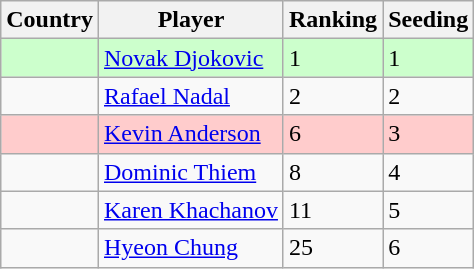<table class="wikitable" border="1">
<tr>
<th>Country</th>
<th>Player</th>
<th>Ranking</th>
<th>Seeding</th>
</tr>
<tr style="background:#cfc;">
<td></td>
<td><a href='#'>Novak Djokovic</a></td>
<td>1</td>
<td>1</td>
</tr>
<tr>
<td></td>
<td><a href='#'>Rafael Nadal</a></td>
<td>2</td>
<td>2</td>
</tr>
<tr style="background:#fcc;">
<td></td>
<td><a href='#'>Kevin Anderson</a></td>
<td>6</td>
<td>3</td>
</tr>
<tr>
<td></td>
<td><a href='#'>Dominic Thiem</a></td>
<td>8</td>
<td>4</td>
</tr>
<tr>
<td></td>
<td><a href='#'>Karen Khachanov</a></td>
<td>11</td>
<td>5</td>
</tr>
<tr>
<td></td>
<td><a href='#'>Hyeon Chung</a></td>
<td>25</td>
<td>6</td>
</tr>
</table>
